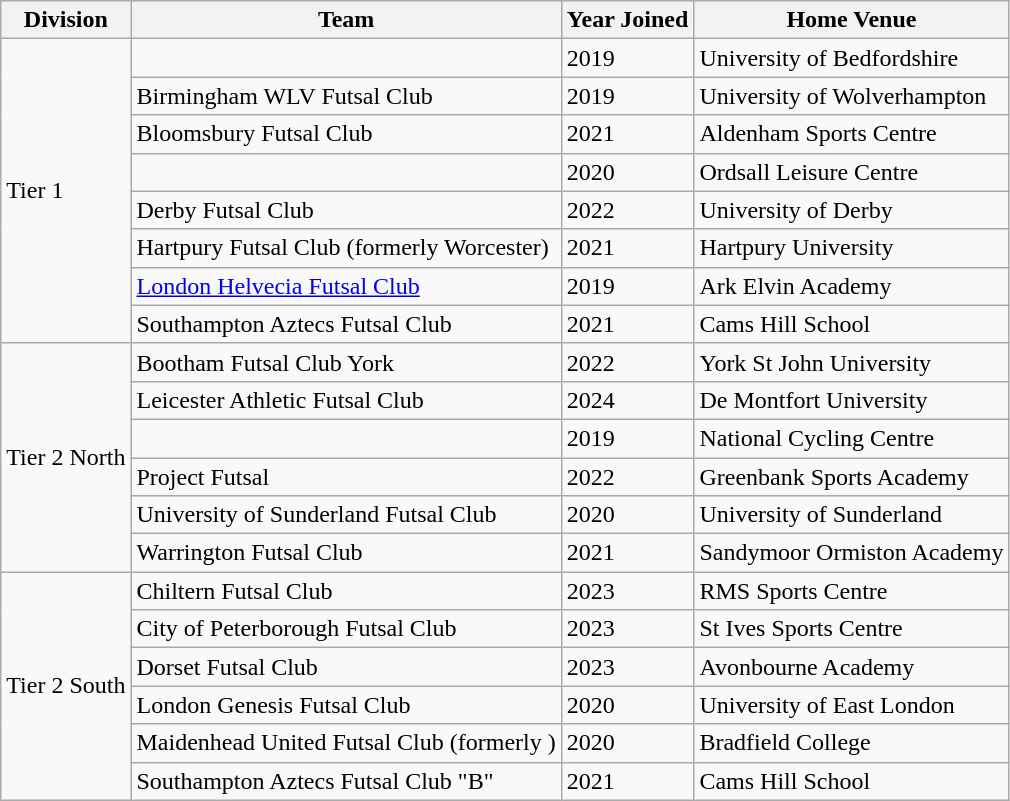<table class="wikitable sortable">
<tr>
<th>Division</th>
<th>Team</th>
<th>Year Joined</th>
<th>Home Venue</th>
</tr>
<tr>
<td rowspan="8">Tier 1</td>
<td></td>
<td>2019</td>
<td>University of Bedfordshire</td>
</tr>
<tr>
<td>Birmingham WLV Futsal Club</td>
<td>2019</td>
<td>University of Wolverhampton</td>
</tr>
<tr>
<td>Bloomsbury Futsal Club</td>
<td>2021</td>
<td>Aldenham Sports Centre</td>
</tr>
<tr>
<td></td>
<td>2020</td>
<td>Ordsall Leisure Centre</td>
</tr>
<tr>
<td>Derby Futsal Club</td>
<td>2022</td>
<td>University of Derby</td>
</tr>
<tr>
<td>Hartpury Futsal Club (formerly Worcester)</td>
<td>2021</td>
<td>Hartpury University</td>
</tr>
<tr>
<td><a href='#'>London Helvecia Futsal Club</a></td>
<td>2019</td>
<td>Ark Elvin Academy</td>
</tr>
<tr>
<td>Southampton Aztecs Futsal Club</td>
<td>2021</td>
<td>Cams Hill School</td>
</tr>
<tr>
<td rowspan="6">Tier 2 North</td>
<td>Bootham Futsal Club York</td>
<td>2022</td>
<td>York St John University</td>
</tr>
<tr>
<td>Leicester Athletic Futsal Club</td>
<td>2024</td>
<td>De Montfort University</td>
</tr>
<tr>
<td></td>
<td>2019</td>
<td>National Cycling Centre</td>
</tr>
<tr>
<td>Project Futsal</td>
<td>2022</td>
<td>Greenbank Sports Academy</td>
</tr>
<tr>
<td>University of Sunderland Futsal Club</td>
<td>2020</td>
<td>University of Sunderland</td>
</tr>
<tr>
<td>Warrington Futsal Club</td>
<td>2021</td>
<td>Sandymoor Ormiston Academy</td>
</tr>
<tr>
<td rowspan="6">Tier 2 South</td>
<td>Chiltern Futsal Club</td>
<td>2023</td>
<td>RMS Sports Centre</td>
</tr>
<tr>
<td>City of Peterborough Futsal Club</td>
<td>2023</td>
<td>St Ives Sports Centre</td>
</tr>
<tr>
<td>Dorset Futsal Club</td>
<td>2023</td>
<td>Avonbourne Academy</td>
</tr>
<tr>
<td>London Genesis Futsal Club</td>
<td>2020</td>
<td>University of East London</td>
</tr>
<tr>
<td>Maidenhead United Futsal Club (formerly )</td>
<td>2020</td>
<td>Bradfield College</td>
</tr>
<tr>
<td>Southampton Aztecs Futsal Club "B"</td>
<td>2021</td>
<td>Cams Hill School</td>
</tr>
</table>
